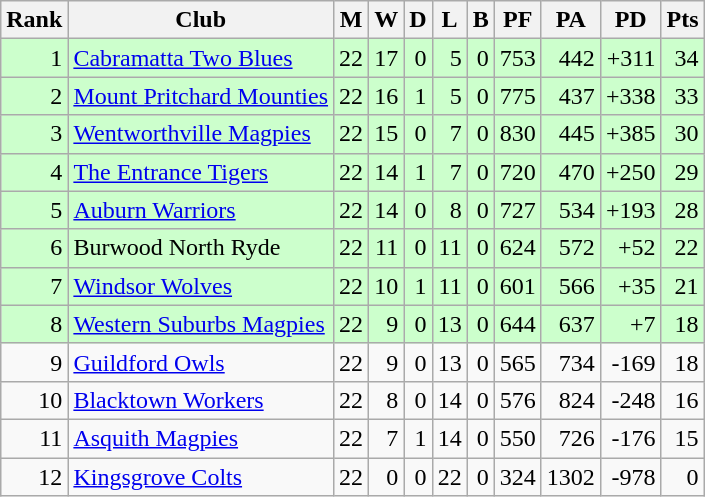<table class="wikitable sortable" style="text-align:right;">
<tr>
<th>Rank</th>
<th>Club</th>
<th>M</th>
<th>W</th>
<th>D</th>
<th>L</th>
<th>B</th>
<th>PF</th>
<th>PA</th>
<th>PD</th>
<th>Pts</th>
</tr>
<tr style="background: #ccffcc;">
<td>1</td>
<td style="text-align:left;"> <a href='#'>Cabramatta Two Blues</a></td>
<td>22</td>
<td>17</td>
<td>0</td>
<td>5</td>
<td>0</td>
<td>753</td>
<td>442</td>
<td>+311</td>
<td>34</td>
</tr>
<tr style="background: #ccffcc;">
<td>2</td>
<td style="text-align:left;"> <a href='#'>Mount Pritchard Mounties </a></td>
<td>22</td>
<td>16</td>
<td>1</td>
<td>5</td>
<td>0</td>
<td>775</td>
<td>437</td>
<td>+338</td>
<td>33</td>
</tr>
<tr style="background: #ccffcc;">
<td>3</td>
<td style="text-align:left;"> <a href='#'>Wentworthville Magpies</a></td>
<td>22</td>
<td>15</td>
<td>0</td>
<td>7</td>
<td>0</td>
<td>830</td>
<td>445</td>
<td>+385</td>
<td>30</td>
</tr>
<tr style="background: #ccffcc;">
<td>4</td>
<td style="text-align:left;"> <a href='#'>The Entrance Tigers</a></td>
<td>22</td>
<td>14</td>
<td>1</td>
<td>7</td>
<td>0</td>
<td>720</td>
<td>470</td>
<td>+250</td>
<td>29</td>
</tr>
<tr style="background: #ccffcc;">
<td>5</td>
<td style="text-align:left;"><a href='#'>Auburn Warriors</a></td>
<td>22</td>
<td>14</td>
<td>0</td>
<td>8</td>
<td>0</td>
<td>727</td>
<td>534</td>
<td>+193</td>
<td>28</td>
</tr>
<tr style="background: #ccffcc;">
<td>6</td>
<td style="text-align:left;">Burwood North Ryde</td>
<td>22</td>
<td>11</td>
<td>0</td>
<td>11</td>
<td>0</td>
<td>624</td>
<td>572</td>
<td>+52</td>
<td>22</td>
</tr>
<tr style="background: #ccffcc;">
<td>7</td>
<td style="text-align:left;"> <a href='#'>Windsor Wolves</a></td>
<td>22</td>
<td>10</td>
<td>1</td>
<td>11</td>
<td>0</td>
<td>601</td>
<td>566</td>
<td>+35</td>
<td>21</td>
</tr>
<tr style="background: #ccffcc;">
<td>8</td>
<td style="text-align:left;"> <a href='#'>Western Suburbs Magpies</a></td>
<td>22</td>
<td>9</td>
<td>0</td>
<td>13</td>
<td>0</td>
<td>644</td>
<td>637</td>
<td>+7</td>
<td>18</td>
</tr>
<tr>
<td>9</td>
<td style="text-align:left;"> <a href='#'>Guildford Owls</a></td>
<td>22</td>
<td>9</td>
<td>0</td>
<td>13</td>
<td>0</td>
<td>565</td>
<td>734</td>
<td>-169</td>
<td>18</td>
</tr>
<tr>
<td>10</td>
<td style="text-align:left;"><a href='#'>Blacktown Workers</a></td>
<td>22</td>
<td>8</td>
<td>0</td>
<td>14</td>
<td>0</td>
<td>576</td>
<td>824</td>
<td>-248</td>
<td>16</td>
</tr>
<tr>
<td>11</td>
<td style="text-align:left;"> <a href='#'>Asquith Magpies</a></td>
<td>22</td>
<td>7</td>
<td>1</td>
<td>14</td>
<td>0</td>
<td>550</td>
<td>726</td>
<td>-176</td>
<td>15</td>
</tr>
<tr>
<td>12</td>
<td style="text-align:left;"> <a href='#'>Kingsgrove Colts</a></td>
<td>22</td>
<td>0</td>
<td>0</td>
<td>22</td>
<td>0</td>
<td>324</td>
<td>1302</td>
<td>-978</td>
<td>0</td>
</tr>
</table>
